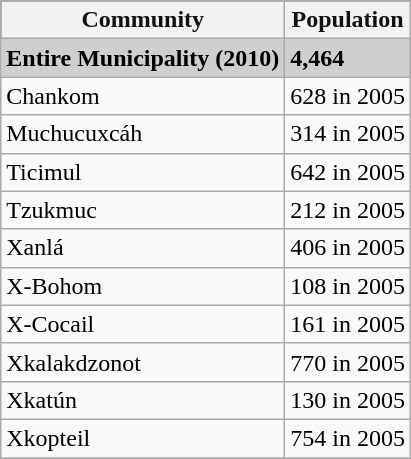<table class="wikitable">
<tr style="background:#111111; color:#111111;">
<th><strong>Community</strong></th>
<th><strong>Population</strong></th>
</tr>
<tr style="background:#CFCFCF;">
<td><strong>Entire Municipality (2010)</strong></td>
<td><strong>4,464</strong></td>
</tr>
<tr>
<td>Chankom</td>
<td>628 in 2005</td>
</tr>
<tr>
<td>Muchucuxcáh</td>
<td>314 in 2005</td>
</tr>
<tr>
<td>Ticimul</td>
<td>642 in 2005</td>
</tr>
<tr>
<td>Tzukmuc</td>
<td>212 in 2005</td>
</tr>
<tr>
<td>Xanlá</td>
<td>406 in 2005</td>
</tr>
<tr>
<td>X-Bohom</td>
<td>108 in 2005</td>
</tr>
<tr>
<td>X-Cocail</td>
<td>161 in 2005</td>
</tr>
<tr>
<td>Xkalakdzonot</td>
<td>770 in 2005</td>
</tr>
<tr>
<td>Xkatún</td>
<td>130 in 2005</td>
</tr>
<tr>
<td>Xkopteil</td>
<td>754 in 2005</td>
</tr>
<tr>
</tr>
</table>
